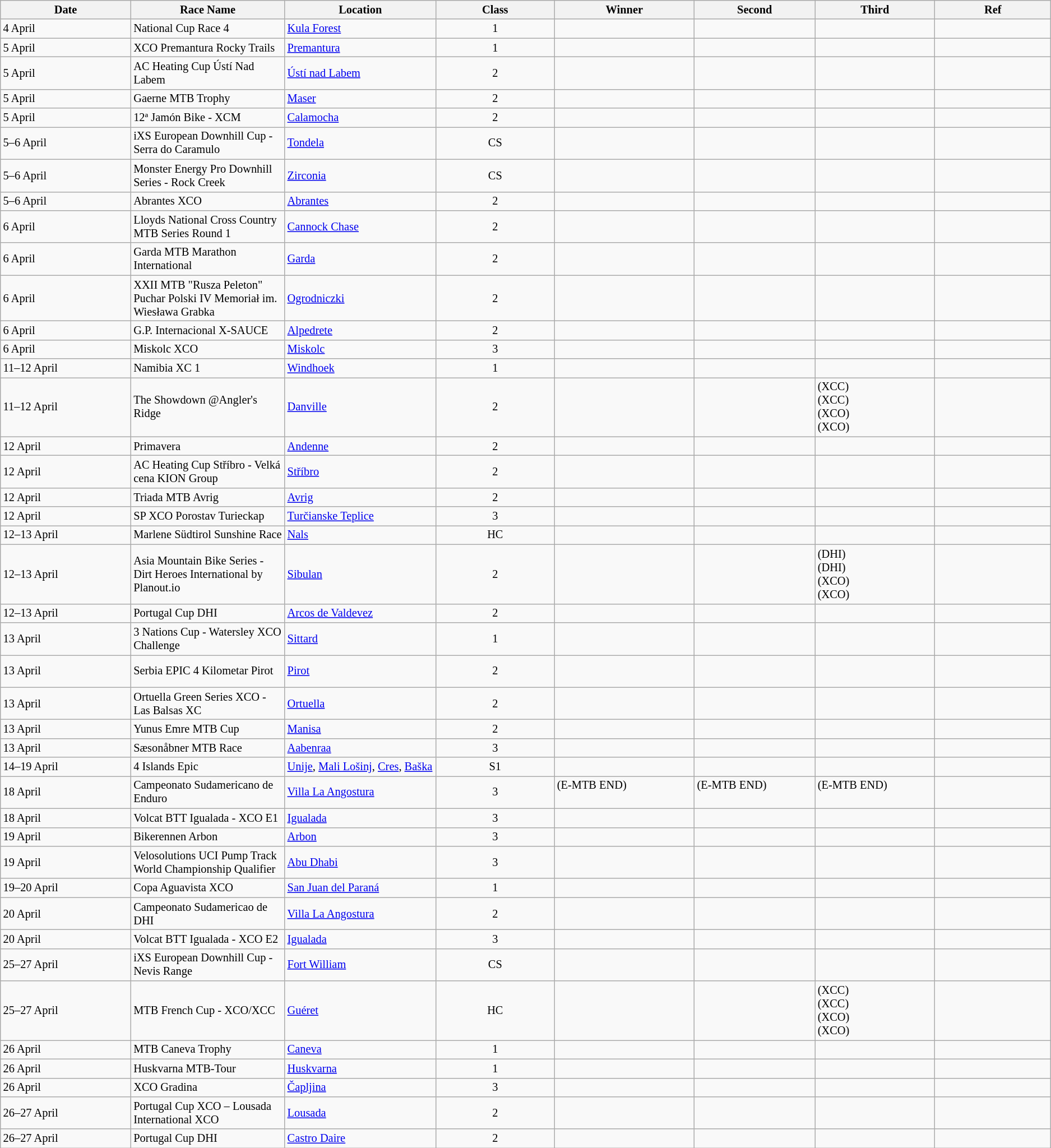<table class="wikitable sortable" style="font-size:85%;">
<tr>
<th style="width:190px;">Date</th>
<th style="width:210px;">Race Name</th>
<th style="width:210px;">Location</th>
<th style="width:170px;">Class</th>
<th width=200px>Winner</th>
<th style="width:170px;">Second</th>
<th style="width:170px;">Third</th>
<th style="width:170px;">Ref</th>
</tr>
<tr>
<td>4 April</td>
<td>National Cup Race 4</td>
<td> <a href='#'>Kula Forest</a></td>
<td align=center>1</td>
<td></td>
<td></td>
<td><br></td>
<td align=center></td>
</tr>
<tr>
<td>5 April</td>
<td>XCO Premantura Rocky Trails</td>
<td> <a href='#'>Premantura</a></td>
<td align=center>1</td>
<td></td>
<td></td>
<td><br></td>
<td align=center></td>
</tr>
<tr>
<td>5 April</td>
<td>AC Heating Cup Ústí Nad Labem</td>
<td> <a href='#'>Ústí nad Labem</a></td>
<td align=center>2</td>
<td></td>
<td></td>
<td><br></td>
<td align=center></td>
</tr>
<tr>
<td>5 April</td>
<td>Gaerne MTB Trophy</td>
<td> <a href='#'>Maser</a></td>
<td align=center>2</td>
<td></td>
<td></td>
<td><br></td>
<td align=center></td>
</tr>
<tr>
<td>5 April</td>
<td>12ª Jamón Bike - XCM</td>
<td> <a href='#'>Calamocha</a></td>
<td align=center>2</td>
<td></td>
<td></td>
<td><br></td>
<td align=center></td>
</tr>
<tr>
<td>5–6 April</td>
<td>iXS European Downhill Cup - Serra do Caramulo</td>
<td> <a href='#'>Tondela</a></td>
<td align=center>CS</td>
<td></td>
<td></td>
<td><br></td>
<td align=center></td>
</tr>
<tr>
<td>5–6 April</td>
<td>Monster Energy Pro Downhill Series - Rock Creek</td>
<td> <a href='#'>Zirconia</a></td>
<td align=center>CS</td>
<td></td>
<td></td>
<td><br></td>
<td align=center></td>
</tr>
<tr>
<td>5–6 April</td>
<td>Abrantes XCO</td>
<td> <a href='#'>Abrantes</a></td>
<td align=center>2</td>
<td></td>
<td></td>
<td><br></td>
<td align=center></td>
</tr>
<tr>
<td>6 April</td>
<td>Lloyds National Cross Country MTB Series Round 1</td>
<td> <a href='#'>Cannock Chase</a></td>
<td align=center>2</td>
<td></td>
<td></td>
<td><br></td>
<td align=center></td>
</tr>
<tr>
<td>6 April</td>
<td>Garda MTB Marathon International</td>
<td> <a href='#'>Garda</a></td>
<td align=center>2</td>
<td></td>
<td></td>
<td><br></td>
<td align=center></td>
</tr>
<tr>
<td>6 April</td>
<td>XXII MTB "Rusza Peleton" Puchar Polski IV Memoriał im. Wiesława Grabka</td>
<td> <a href='#'>Ogrodniczki</a></td>
<td align=center>2</td>
<td></td>
<td></td>
<td><br></td>
<td align=center></td>
</tr>
<tr>
<td>6 April</td>
<td>G.P. Internacional X-SAUCE</td>
<td> <a href='#'>Alpedrete</a></td>
<td align=center>2</td>
<td></td>
<td></td>
<td><br></td>
<td align=center></td>
</tr>
<tr>
<td>6 April</td>
<td>Miskolc XCO</td>
<td> <a href='#'>Miskolc</a></td>
<td align=center>3</td>
<td></td>
<td></td>
<td></td>
<td align=center></td>
</tr>
<tr>
<td>11–12 April</td>
<td>Namibia XC 1</td>
<td> <a href='#'>Windhoek</a></td>
<td align=center>1</td>
<td></td>
<td></td>
<td><br></td>
<td align=center></td>
</tr>
<tr>
<td>11–12 April</td>
<td>The Showdown @Angler's Ridge</td>
<td> <a href='#'>Danville</a></td>
<td align=center>2</td>
<td></td>
<td></td>
<td> (XCC)<br> (XCC)<br> (XCO)<br> (XCO)</td>
<td align=center></td>
</tr>
<tr>
<td>12 April</td>
<td>Primavera</td>
<td> <a href='#'>Andenne</a></td>
<td align=center>2</td>
<td></td>
<td></td>
<td><br></td>
<td align=center></td>
</tr>
<tr>
<td>12 April</td>
<td>AC Heating Cup Stříbro - Velká cena KION Group</td>
<td> <a href='#'>Stříbro</a></td>
<td align=center>2</td>
<td></td>
<td></td>
<td><br></td>
<td align=center></td>
</tr>
<tr>
<td>12 April</td>
<td>Triada MTB Avrig</td>
<td> <a href='#'>Avrig</a></td>
<td align=center>2</td>
<td></td>
<td></td>
<td><br></td>
<td align=center></td>
</tr>
<tr>
<td>12 April</td>
<td>SP XCO Porostav Turieckap</td>
<td> <a href='#'>Turčianske Teplice</a></td>
<td align=center>3</td>
<td></td>
<td></td>
<td><br></td>
<td align=center></td>
</tr>
<tr>
<td>12–13 April</td>
<td>Marlene Südtirol Sunshine Race</td>
<td> <a href='#'>Nals</a></td>
<td align=center>HC</td>
<td></td>
<td></td>
<td><br></td>
<td align=center></td>
</tr>
<tr>
<td>12–13 April</td>
<td>Asia Mountain Bike Series - Dirt Heroes International by Planout.io</td>
<td> <a href='#'>Sibulan</a></td>
<td align=center>2</td>
<td></td>
<td></td>
<td> (DHI)<br> (DHI)<br> (XCO)<br> (XCO)</td>
<td align=center></td>
</tr>
<tr>
<td>12–13 April</td>
<td>Portugal Cup DHI</td>
<td> <a href='#'>Arcos de Valdevez</a></td>
<td align=center>2</td>
<td></td>
<td></td>
<td><br></td>
<td align=center></td>
</tr>
<tr>
<td>13 April</td>
<td>3 Nations Cup - Watersley XCO Challenge</td>
<td> <a href='#'>Sittard</a></td>
<td align=center>1</td>
<td></td>
<td></td>
<td><br></td>
<td align=center></td>
</tr>
<tr>
<td>13 April</td>
<td>Serbia EPIC 4 Kilometar Pirot</td>
<td> <a href='#'>Pirot</a></td>
<td align=center>2</td>
<td></td>
<td></td>
<td><br><br></td>
<td align=center></td>
</tr>
<tr>
<td>13 April</td>
<td>Ortuella Green Series XCO - Las Balsas XC</td>
<td> <a href='#'>Ortuella</a></td>
<td align=center>2</td>
<td></td>
<td></td>
<td><br></td>
<td align=center></td>
</tr>
<tr>
<td>13 April</td>
<td>Yunus Emre MTB Cup</td>
<td> <a href='#'>Manisa</a></td>
<td align=center>2</td>
<td></td>
<td></td>
<td><br></td>
<td align=center></td>
</tr>
<tr>
<td>13 April</td>
<td>Sæsonåbner MTB Race</td>
<td> <a href='#'>Aabenraa</a></td>
<td align=center>3</td>
<td></td>
<td></td>
<td><br></td>
<td align=center></td>
</tr>
<tr>
<td>14–19 April</td>
<td>4 Islands Epic</td>
<td> <a href='#'>Unije</a>, <a href='#'>Mali Lošinj</a>, <a href='#'>Cres</a>, <a href='#'>Baška</a></td>
<td align=center>S1</td>
<td></td>
<td></td>
<td></td>
<td align=center></td>
</tr>
<tr>
<td>18 April</td>
<td>Campeonato Sudamericano de Enduro</td>
<td> <a href='#'>Villa La Angostura</a></td>
<td align=center>3</td>
<td> (E-MTB END)<br><br></td>
<td> (E-MTB END)<br><br></td>
<td> (E-MTB END)<br><br></td>
<td align=center></td>
</tr>
<tr>
<td>18 April</td>
<td>Volcat BTT Igualada - XCO E1</td>
<td> <a href='#'>Igualada</a></td>
<td align=center>3</td>
<td></td>
<td></td>
<td></td>
<td align=center></td>
</tr>
<tr>
<td>19 April</td>
<td>Bikerennen Arbon</td>
<td> <a href='#'>Arbon</a></td>
<td align=center>3</td>
<td></td>
<td></td>
<td></td>
<td align=center></td>
</tr>
<tr>
<td>19 April</td>
<td>Velosolutions UCI Pump Track World Championship Qualifier</td>
<td> <a href='#'>Abu Dhabi</a></td>
<td align=center>3</td>
<td></td>
<td></td>
<td></td>
<td align=center></td>
</tr>
<tr>
<td>19–20 April</td>
<td>Copa Aguavista XCO</td>
<td> <a href='#'>San Juan del Paraná</a></td>
<td align=center>1</td>
<td></td>
<td></td>
<td></td>
<td align=center></td>
</tr>
<tr>
<td>20 April</td>
<td>Campeonato Sudamericao de DHI</td>
<td> <a href='#'>Villa La Angostura</a></td>
<td align=center>2</td>
<td><br></td>
<td><br></td>
<td><br></td>
<td align=center></td>
</tr>
<tr>
<td>20 April</td>
<td>Volcat BTT Igualada - XCO E2</td>
<td> <a href='#'>Igualada</a></td>
<td align=center>3</td>
<td><br></td>
<td><br></td>
<td><br></td>
<td align=center></td>
</tr>
<tr>
<td>25–27 April</td>
<td>iXS European Downhill Cup - Nevis Range</td>
<td> <a href='#'>Fort William</a></td>
<td align=center>CS</td>
<td><br></td>
<td><br></td>
<td><br></td>
<td align=center></td>
</tr>
<tr>
<td>25–27 April</td>
<td>MTB French Cup - XCO/XCC</td>
<td> <a href='#'>Guéret</a></td>
<td align=center>HC</td>
<td></td>
<td></td>
<td> (XCC)<br> (XCC)<br> (XCO)<br> (XCO)</td>
<td align=center></td>
</tr>
<tr>
<td>26 April</td>
<td>MTB Caneva Trophy</td>
<td> <a href='#'>Caneva</a></td>
<td align=center>1</td>
<td><br></td>
<td><br></td>
<td><br></td>
<td align=center></td>
</tr>
<tr>
<td>26 April</td>
<td>Huskvarna MTB-Tour</td>
<td> <a href='#'>Huskvarna</a></td>
<td align=center>1</td>
<td><br></td>
<td><br></td>
<td><br></td>
<td align=center></td>
</tr>
<tr>
<td>26 April</td>
<td>XCO Gradina</td>
<td> <a href='#'>Čapljina</a></td>
<td align=center>3</td>
<td><br></td>
<td><br></td>
<td><br></td>
<td align=center></td>
</tr>
<tr>
<td>26–27 April</td>
<td>Portugal Cup XCO – Lousada International XCO</td>
<td> <a href='#'>Lousada</a></td>
<td align=center>2</td>
<td></td>
<td></td>
<td></td>
<td align=center></td>
</tr>
<tr>
<td>26–27 April</td>
<td>Portugal Cup DHI</td>
<td> <a href='#'>Castro Daire</a></td>
<td align=center>2</td>
<td></td>
<td></td>
<td></td>
<td align=center></td>
</tr>
</table>
